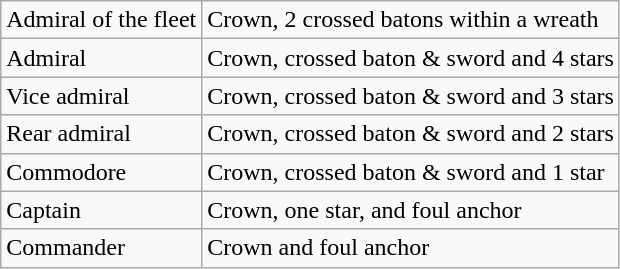<table class=wikitable>
<tr>
<td>Admiral of the fleet</td>
<td>Crown, 2 crossed batons within a wreath</td>
</tr>
<tr>
<td>Admiral</td>
<td>Crown, crossed baton & sword and 4 stars</td>
</tr>
<tr>
<td>Vice admiral</td>
<td>Crown, crossed baton & sword and 3 stars</td>
</tr>
<tr>
<td>Rear admiral</td>
<td>Crown, crossed baton & sword and 2 stars</td>
</tr>
<tr>
<td>Commodore</td>
<td>Crown, crossed baton & sword and 1 star</td>
</tr>
<tr>
<td>Captain</td>
<td>Crown, one star, and foul anchor</td>
</tr>
<tr>
<td>Commander</td>
<td>Crown and foul anchor</td>
</tr>
</table>
